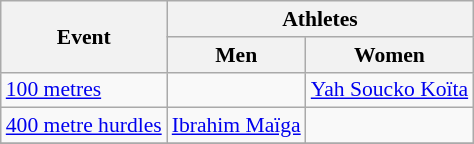<table class=wikitable style="font-size:90%">
<tr>
<th rowspan=2>Event</th>
<th colspan=2>Athletes</th>
</tr>
<tr>
<th>Men</th>
<th>Women</th>
</tr>
<tr>
<td><a href='#'>100 metres</a></td>
<td></td>
<td><a href='#'>Yah Soucko Koïta</a></td>
</tr>
<tr>
<td><a href='#'>400 metre hurdles</a></td>
<td><a href='#'>Ibrahim Maïga</a></td>
<td></td>
</tr>
<tr>
</tr>
</table>
